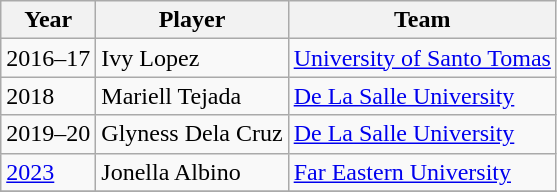<table class="wikitable">
<tr>
<th>Year</th>
<th>Player</th>
<th>Team</th>
</tr>
<tr>
<td>2016–17</td>
<td> Ivy Lopez</td>
<td><a href='#'>University of Santo Tomas</a></td>
</tr>
<tr>
<td>2018</td>
<td> Mariell Tejada</td>
<td><a href='#'>De La Salle University</a></td>
</tr>
<tr>
<td>2019–20</td>
<td> Glyness Dela Cruz</td>
<td><a href='#'>De La Salle University</a></td>
</tr>
<tr>
<td><a href='#'>2023</a></td>
<td> Jonella Albino</td>
<td><a href='#'>Far Eastern University</a></td>
</tr>
<tr>
</tr>
</table>
